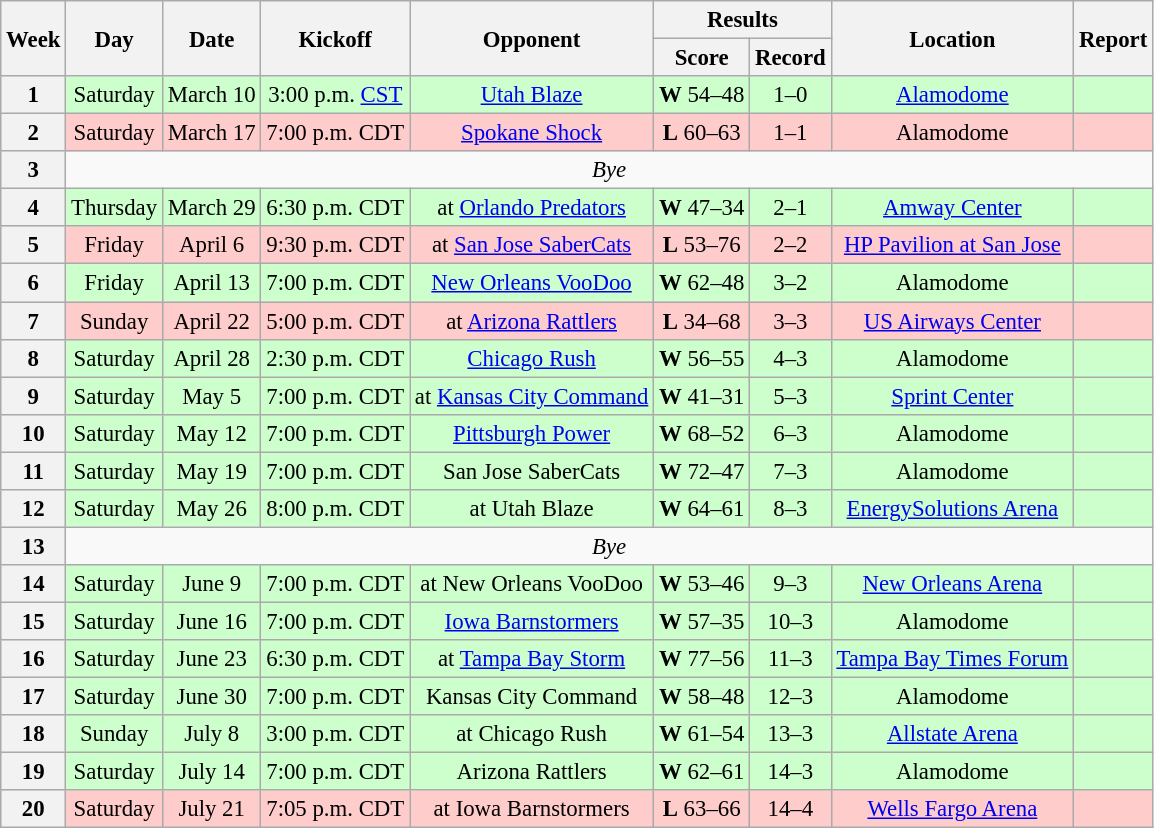<table class="wikitable" style="font-size: 95%;">
<tr>
<th rowspan="2">Week</th>
<th rowspan="2">Day</th>
<th rowspan="2">Date</th>
<th rowspan="2">Kickoff</th>
<th rowspan="2">Opponent</th>
<th colspan="2">Results</th>
<th rowspan="2">Location</th>
<th rowspan="2">Report</th>
</tr>
<tr>
<th>Score</th>
<th>Record</th>
</tr>
<tr style="background:#cfc">
<th align="center">1</th>
<td align="center">Saturday</td>
<td align="center">March 10</td>
<td align="center">3:00 p.m. <a href='#'>CST</a></td>
<td align="center"><a href='#'>Utah Blaze</a></td>
<td align="center"><strong>W</strong> 54–48</td>
<td align="center">1–0</td>
<td align="center"><a href='#'>Alamodome</a></td>
<td align="center"></td>
</tr>
<tr style="background:#fcc">
<th align="center">2</th>
<td align="center">Saturday</td>
<td align="center">March 17</td>
<td align="center">7:00 p.m. CDT</td>
<td align="center"><a href='#'>Spokane Shock</a></td>
<td align="center"><strong>L</strong> 60–63</td>
<td align="center">1–1</td>
<td align="center">Alamodome</td>
<td align="center"></td>
</tr>
<tr style=>
<th align="center">3</th>
<td colspan="9" align="center" valign="middle"><em>Bye</em></td>
</tr>
<tr style="background:#cfc">
<th align="center">4</th>
<td align="center">Thursday</td>
<td align="center">March 29</td>
<td align="center">6:30 p.m. CDT</td>
<td align="center">at <a href='#'>Orlando Predators</a></td>
<td align="center"><strong>W</strong> 47–34</td>
<td align="center">2–1</td>
<td align="center"><a href='#'>Amway Center</a></td>
<td align="center"></td>
</tr>
<tr style="background:#fcc">
<th align="center">5</th>
<td align="center">Friday</td>
<td align="center">April 6</td>
<td align="center">9:30 p.m. CDT</td>
<td align="center">at <a href='#'>San Jose SaberCats</a></td>
<td align="center"><strong>L</strong> 53–76</td>
<td align="center">2–2</td>
<td align="center"><a href='#'>HP Pavilion at San Jose</a></td>
<td align="center"></td>
</tr>
<tr style="background:#cfc">
<th align="center">6</th>
<td align="center">Friday</td>
<td align="center">April 13</td>
<td align="center">7:00 p.m. CDT</td>
<td align="center"><a href='#'>New Orleans VooDoo</a></td>
<td align="center"><strong>W</strong> 62–48</td>
<td align="center">3–2</td>
<td align="center">Alamodome</td>
<td align="center"></td>
</tr>
<tr style="background:#fcc">
<th align="center">7</th>
<td align="center">Sunday</td>
<td align="center">April 22</td>
<td align="center">5:00 p.m. CDT</td>
<td align="center">at <a href='#'>Arizona Rattlers</a></td>
<td align="center"><strong>L</strong> 34–68</td>
<td align="center">3–3</td>
<td align="center"><a href='#'>US Airways Center</a></td>
<td align="center"></td>
</tr>
<tr style="background:#cfc">
<th align="center">8</th>
<td align="center">Saturday</td>
<td align="center">April 28</td>
<td align="center">2:30 p.m. CDT</td>
<td align="center"><a href='#'>Chicago Rush</a></td>
<td align="center"><strong>W</strong> 56–55</td>
<td align="center">4–3</td>
<td align="center">Alamodome</td>
<td align="center"></td>
</tr>
<tr style="background:#cfc">
<th align="center">9</th>
<td align="center">Saturday</td>
<td align="center">May 5</td>
<td align="center">7:00 p.m. CDT</td>
<td align="center">at <a href='#'>Kansas City Command</a></td>
<td align="center"><strong>W</strong> 41–31</td>
<td align="center">5–3</td>
<td align="center"><a href='#'>Sprint Center</a></td>
<td align="center"></td>
</tr>
<tr style="background:#cfc">
<th align="center">10</th>
<td align="center">Saturday</td>
<td align="center">May 12</td>
<td align="center">7:00 p.m. CDT</td>
<td align="center"><a href='#'>Pittsburgh Power</a></td>
<td align="center"><strong>W</strong> 68–52</td>
<td align="center">6–3</td>
<td align="center">Alamodome</td>
<td align="center"></td>
</tr>
<tr style="background:#cfc">
<th align="center">11</th>
<td align="center">Saturday</td>
<td align="center">May 19</td>
<td align="center">7:00 p.m. CDT</td>
<td align="center">San Jose SaberCats</td>
<td align="center"><strong>W</strong> 72–47</td>
<td align="center">7–3</td>
<td align="center">Alamodome</td>
<td align="center"></td>
</tr>
<tr style="background:#cfc">
<th align="center">12</th>
<td align="center">Saturday</td>
<td align="center">May 26</td>
<td align="center">8:00 p.m. CDT</td>
<td align="center">at Utah Blaze</td>
<td align="center"><strong>W</strong> 64–61</td>
<td align="center">8–3</td>
<td align="center"><a href='#'>EnergySolutions Arena</a></td>
<td align="center"></td>
</tr>
<tr style=>
<th align="center">13</th>
<td colspan="9" align="center" valign="middle"><em>Bye</em></td>
</tr>
<tr style="background:#cfc">
<th align="center">14</th>
<td align="center">Saturday</td>
<td align="center">June 9</td>
<td align="center">7:00 p.m. CDT</td>
<td align="center">at New Orleans VooDoo</td>
<td align="center"><strong>W</strong> 53–46</td>
<td align="center">9–3</td>
<td align="center"><a href='#'>New Orleans Arena</a></td>
<td align="center"></td>
</tr>
<tr style="background:#cfc">
<th align="center">15</th>
<td align="center">Saturday</td>
<td align="center">June 16</td>
<td align="center">7:00 p.m. CDT</td>
<td align="center"><a href='#'>Iowa Barnstormers</a></td>
<td align="center"><strong>W</strong> 57–35</td>
<td align="center">10–3</td>
<td align="center">Alamodome</td>
<td align="center"></td>
</tr>
<tr style="background:#cfc">
<th align="center">16</th>
<td align="center">Saturday</td>
<td align="center">June 23</td>
<td align="center">6:30 p.m. CDT</td>
<td align="center">at <a href='#'>Tampa Bay Storm</a></td>
<td align="center"><strong>W</strong> 77–56</td>
<td align="center">11–3</td>
<td align="center"><a href='#'>Tampa Bay Times Forum</a></td>
<td align="center"></td>
</tr>
<tr style="background:#cfc">
<th align="center">17</th>
<td align="center">Saturday</td>
<td align="center">June 30</td>
<td align="center">7:00 p.m. CDT</td>
<td align="center">Kansas City Command</td>
<td align="center"><strong>W</strong> 58–48</td>
<td align="center">12–3</td>
<td align="center">Alamodome</td>
<td align="center"></td>
</tr>
<tr style="background:#cfc">
<th align="center">18</th>
<td align="center">Sunday</td>
<td align="center">July 8</td>
<td align="center">3:00 p.m. CDT</td>
<td align="center">at Chicago Rush</td>
<td align="center"><strong>W</strong> 61–54</td>
<td align="center">13–3</td>
<td align="center"><a href='#'>Allstate Arena</a></td>
<td align="center"></td>
</tr>
<tr style="background:#cfc">
<th align="center">19</th>
<td align="center">Saturday</td>
<td align="center">July 14</td>
<td align="center">7:00 p.m. CDT</td>
<td align="center">Arizona Rattlers</td>
<td align="center"><strong>W</strong> 62–61</td>
<td align="center">14–3</td>
<td align="center">Alamodome</td>
<td align="center"></td>
</tr>
<tr style="background:#fcc">
<th align="center">20</th>
<td align="center">Saturday</td>
<td align="center">July 21</td>
<td align="center">7:05 p.m. CDT</td>
<td align="center">at Iowa Barnstormers</td>
<td align="center"><strong>L</strong> 63–66</td>
<td align="center">14–4</td>
<td align="center"><a href='#'>Wells Fargo Arena</a></td>
<td align="center"></td>
</tr>
</table>
